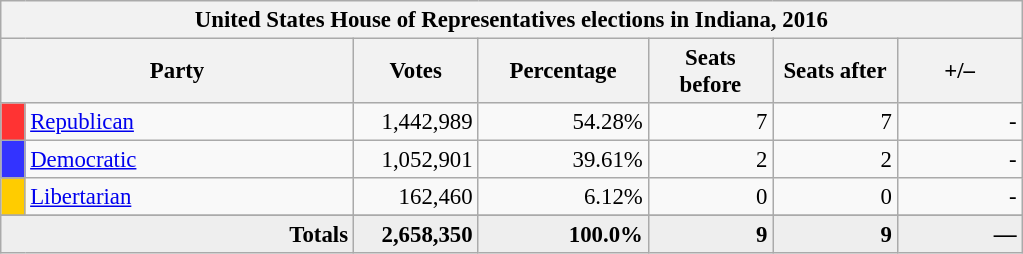<table class="wikitable" style="font-size: 95%;">
<tr>
<th colspan="7">United States House of Representatives elections in Indiana, 2016</th>
</tr>
<tr>
<th colspan=2 style="width: 15em">Party</th>
<th style="width: 5em">Votes</th>
<th style="width: 7em">Percentage</th>
<th style="width: 5em">Seats before</th>
<th style="width: 5em">Seats after</th>
<th style="width: 5em">+/–</th>
</tr>
<tr>
<th style="background-color:#FF3333; width: 3px"></th>
<td style="width: 130px"><a href='#'>Republican</a></td>
<td align="right">1,442,989</td>
<td align="right">54.28%</td>
<td align="right">7</td>
<td align="right">7</td>
<td align="right">-</td>
</tr>
<tr>
<th style="background-color:#3333FF; width: 3px"></th>
<td style="width: 130px"><a href='#'>Democratic</a></td>
<td align="right">1,052,901</td>
<td align="right">39.61%</td>
<td align="right">2</td>
<td align="right">2</td>
<td align="right">-</td>
</tr>
<tr>
<th style="background-color:#FFCC00; width: 3px"></th>
<td style="width: 130px"><a href='#'>Libertarian</a></td>
<td align="right">162,460</td>
<td align="right">6.12%</td>
<td align="right">0</td>
<td align="right">0</td>
<td align="right">-</td>
</tr>
<tr>
</tr>
<tr bgcolor="#EEEEEE">
<td colspan="2" align="right"><strong>Totals</strong></td>
<td align="right"><strong>2,658,350</strong></td>
<td align="right"><strong>100.0%</strong></td>
<td align="right"><strong>9</strong></td>
<td align="right"><strong>9</strong></td>
<td align="right"><strong>—</strong></td>
</tr>
</table>
